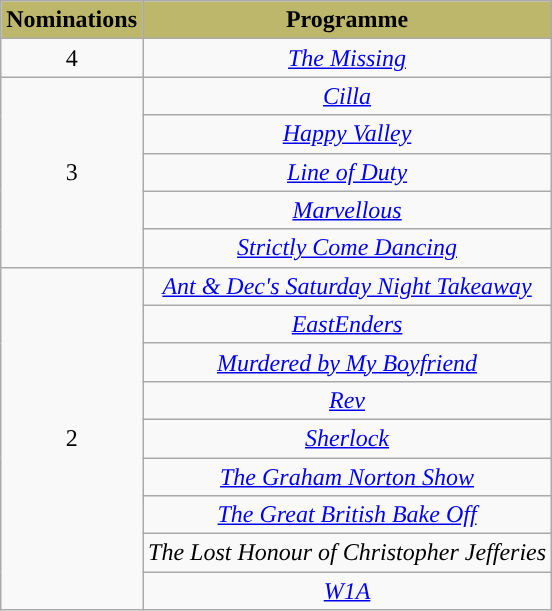<table class="wikitable" style="text-align:center;">
<tr>
<th style="background:#BDB76B;">Nominations</th>
<th style="background:#BDB76B;">Programme</th>
</tr>
<tr>
<td>4</td>
<td><em><a href='#'>The Missing</a></em></td>
</tr>
<tr>
<td rowspan="5">3</td>
<td><em><a href='#'>Cilla</a></em></td>
</tr>
<tr>
<td><em><a href='#'>Happy Valley</a></em></td>
</tr>
<tr>
<td><em><a href='#'>Line of Duty</a></em></td>
</tr>
<tr>
<td><em><a href='#'>Marvellous</a></em></td>
</tr>
<tr>
<td><em><a href='#'>Strictly Come Dancing</a></em></td>
</tr>
<tr>
<td rowspan="9">2</td>
<td><em><a href='#'>Ant & Dec's Saturday Night Takeaway</a></em></td>
</tr>
<tr>
<td><em><a href='#'>EastEnders</a></em></td>
</tr>
<tr>
<td><em><a href='#'>Murdered by My Boyfriend</a></em></td>
</tr>
<tr>
<td><em><a href='#'>Rev</a></em></td>
</tr>
<tr>
<td><em><a href='#'>Sherlock</a></em></td>
</tr>
<tr>
<td><em><a href='#'>The Graham Norton Show</a></em></td>
</tr>
<tr>
<td><em><a href='#'>The Great British Bake Off</a></em></td>
</tr>
<tr>
<td><em>The Lost Honour of Christopher Jefferies</em></td>
</tr>
<tr>
<td><em><a href='#'>W1A</a></em></td>
</tr>
</table>
